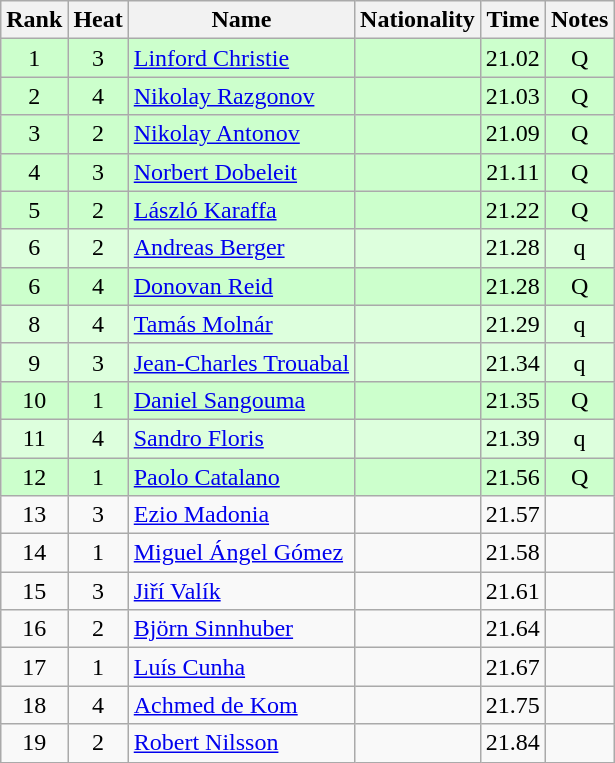<table class="wikitable sortable" style="text-align:center">
<tr>
<th>Rank</th>
<th>Heat</th>
<th>Name</th>
<th>Nationality</th>
<th>Time</th>
<th>Notes</th>
</tr>
<tr bgcolor=ccffcc>
<td>1</td>
<td>3</td>
<td align="left"><a href='#'>Linford Christie</a></td>
<td align=left></td>
<td>21.02</td>
<td>Q</td>
</tr>
<tr bgcolor=ccffcc>
<td>2</td>
<td>4</td>
<td align="left"><a href='#'>Nikolay Razgonov</a></td>
<td align=left></td>
<td>21.03</td>
<td>Q</td>
</tr>
<tr bgcolor=ccffcc>
<td>3</td>
<td>2</td>
<td align="left"><a href='#'>Nikolay Antonov</a></td>
<td align=left></td>
<td>21.09</td>
<td>Q</td>
</tr>
<tr bgcolor=ccffcc>
<td>4</td>
<td>3</td>
<td align="left"><a href='#'>Norbert Dobeleit</a></td>
<td align=left></td>
<td>21.11</td>
<td>Q</td>
</tr>
<tr bgcolor=ccffcc>
<td>5</td>
<td>2</td>
<td align="left"><a href='#'>László Karaffa</a></td>
<td align=left></td>
<td>21.22</td>
<td>Q</td>
</tr>
<tr bgcolor=ddffdd>
<td>6</td>
<td>2</td>
<td align="left"><a href='#'>Andreas Berger</a></td>
<td align=left></td>
<td>21.28</td>
<td>q</td>
</tr>
<tr bgcolor=ccffcc>
<td>6</td>
<td>4</td>
<td align="left"><a href='#'>Donovan Reid</a></td>
<td align=left></td>
<td>21.28</td>
<td>Q</td>
</tr>
<tr bgcolor=ddffdd>
<td>8</td>
<td>4</td>
<td align="left"><a href='#'>Tamás Molnár</a></td>
<td align=left></td>
<td>21.29</td>
<td>q</td>
</tr>
<tr bgcolor=ddffdd>
<td>9</td>
<td>3</td>
<td align="left"><a href='#'>Jean-Charles Trouabal</a></td>
<td align=left></td>
<td>21.34</td>
<td>q</td>
</tr>
<tr bgcolor=ccffcc>
<td>10</td>
<td>1</td>
<td align="left"><a href='#'>Daniel Sangouma</a></td>
<td align=left></td>
<td>21.35</td>
<td>Q</td>
</tr>
<tr bgcolor=ddffdd>
<td>11</td>
<td>4</td>
<td align="left"><a href='#'>Sandro Floris</a></td>
<td align=left></td>
<td>21.39</td>
<td>q</td>
</tr>
<tr bgcolor=ccffcc>
<td>12</td>
<td>1</td>
<td align="left"><a href='#'>Paolo Catalano</a></td>
<td align=left></td>
<td>21.56</td>
<td>Q</td>
</tr>
<tr>
<td>13</td>
<td>3</td>
<td align="left"><a href='#'>Ezio Madonia</a></td>
<td align=left></td>
<td>21.57</td>
<td></td>
</tr>
<tr>
<td>14</td>
<td>1</td>
<td align="left"><a href='#'>Miguel Ángel Gómez</a></td>
<td align=left></td>
<td>21.58</td>
<td></td>
</tr>
<tr>
<td>15</td>
<td>3</td>
<td align="left"><a href='#'>Jiří Valík</a></td>
<td align=left></td>
<td>21.61</td>
<td></td>
</tr>
<tr>
<td>16</td>
<td>2</td>
<td align="left"><a href='#'>Björn Sinnhuber</a></td>
<td align=left></td>
<td>21.64</td>
<td></td>
</tr>
<tr>
<td>17</td>
<td>1</td>
<td align="left"><a href='#'>Luís Cunha</a></td>
<td align=left></td>
<td>21.67</td>
<td></td>
</tr>
<tr>
<td>18</td>
<td>4</td>
<td align="left"><a href='#'>Achmed de Kom</a></td>
<td align=left></td>
<td>21.75</td>
<td></td>
</tr>
<tr>
<td>19</td>
<td>2</td>
<td align="left"><a href='#'>Robert Nilsson</a></td>
<td align=left></td>
<td>21.84</td>
<td></td>
</tr>
</table>
